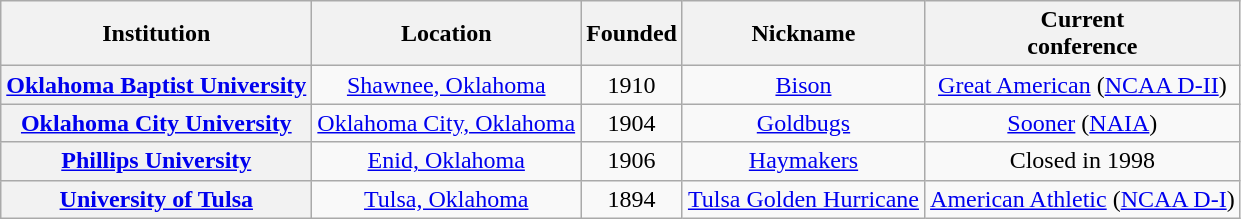<table class="wikitable sortable" style="text-align:center">
<tr>
<th>Institution</th>
<th>Location</th>
<th>Founded</th>
<th>Nickname</th>
<th>Current<br>conference</th>
</tr>
<tr>
<th><a href='#'>Oklahoma Baptist University</a></th>
<td><a href='#'>Shawnee, Oklahoma</a></td>
<td>1910</td>
<td><a href='#'>Bison</a></td>
<td><a href='#'>Great American</a> (<a href='#'>NCAA D-II</a>)</td>
</tr>
<tr>
<th><a href='#'>Oklahoma City University</a></th>
<td><a href='#'>Oklahoma City, Oklahoma</a></td>
<td>1904</td>
<td><a href='#'>Goldbugs</a></td>
<td><a href='#'>Sooner</a> (<a href='#'>NAIA</a>)</td>
</tr>
<tr>
<th><a href='#'>Phillips University</a></th>
<td><a href='#'>Enid, Oklahoma</a></td>
<td>1906</td>
<td><a href='#'>Haymakers</a></td>
<td>Closed in 1998</td>
</tr>
<tr>
<th><a href='#'>University of Tulsa</a></th>
<td><a href='#'>Tulsa, Oklahoma</a></td>
<td>1894</td>
<td><a href='#'>Tulsa Golden Hurricane</a></td>
<td><a href='#'>American Athletic</a> (<a href='#'>NCAA D-I</a>)</td>
</tr>
</table>
